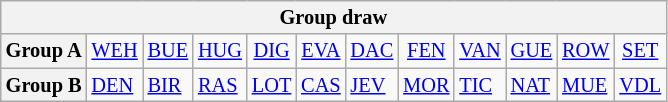<table class="wikitable" style="text-align:center; font-size:85%">
<tr>
<th colspan="12">Group draw</th>
</tr>
<tr>
<th>Group A</th>
<td> <a href='#'>WEH</a></td>
<td> <a href='#'>BUE</a></td>
<td> <a href='#'>HUG</a></td>
<td> <a href='#'>DIG</a></td>
<td> <a href='#'>EVA</a></td>
<td> <a href='#'>DAC</a></td>
<td> <a href='#'>FEN</a></td>
<td> <a href='#'>VAN</a></td>
<td> <a href='#'>GUE</a></td>
<td> <a href='#'>ROW</a></td>
<td> <a href='#'>SET</a></td>
</tr>
<tr>
<th>Group B</th>
<td align="left"> <a href='#'>DEN</a></td>
<td align="left"> <a href='#'>BIR</a></td>
<td align="left"> <a href='#'>RAS</a></td>
<td align="left"> <a href='#'>LOT</a></td>
<td align="left"> <a href='#'>CAS</a></td>
<td align="left"> <a href='#'>JEV</a></td>
<td align="left"> <a href='#'>MOR</a></td>
<td align="left"> <a href='#'>TIC</a></td>
<td align="left"> <a href='#'>NAT</a></td>
<td align="left"> <a href='#'>MUE</a></td>
<td align="left"> <a href='#'>VDL</a></td>
</tr>
</table>
